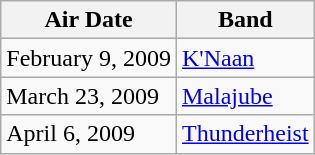<table class="wikitable" border="1">
<tr>
<th>Air Date</th>
<th>Band</th>
</tr>
<tr>
<td>February 9, 2009</td>
<td><a href='#'>K'Naan</a></td>
</tr>
<tr>
<td>March 23, 2009</td>
<td><a href='#'>Malajube</a></td>
</tr>
<tr>
<td>April 6, 2009</td>
<td><a href='#'>Thunderheist</a></td>
</tr>
</table>
